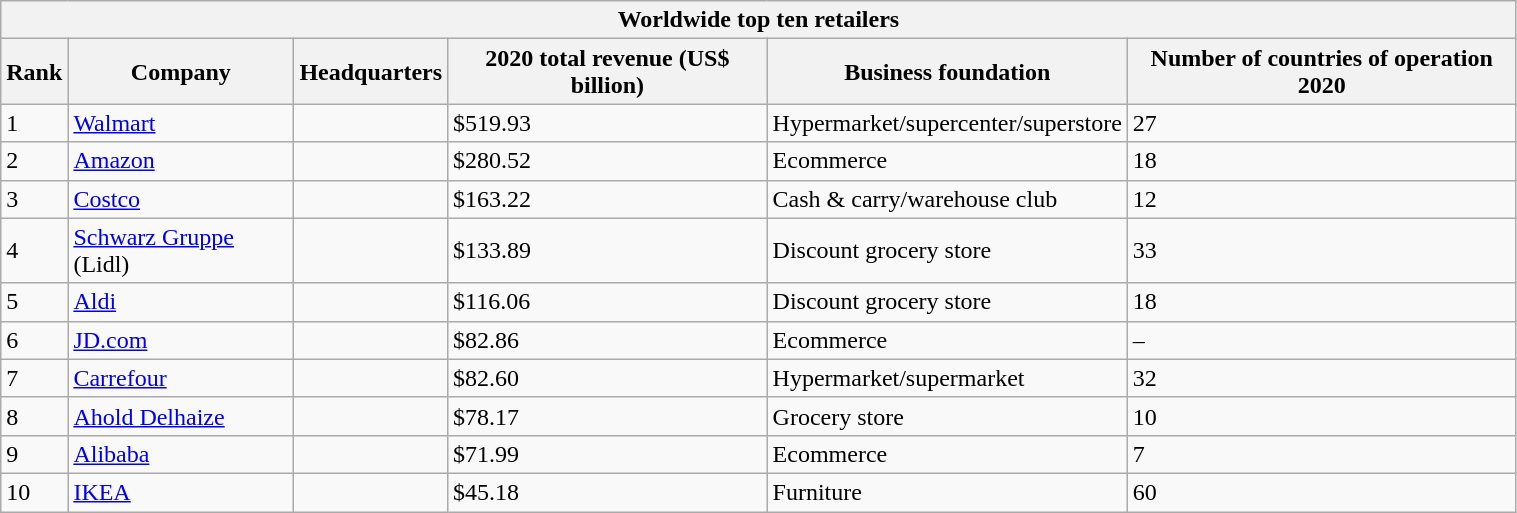<table class="wikitable sortable" style="width:80%;">
<tr>
<th colspan="6">Worldwide top ten retailers</th>
</tr>
<tr>
<th>Rank</th>
<th>Company</th>
<th>Headquarters</th>
<th>2020 total revenue (US$ billion)</th>
<th>Business foundation</th>
<th>Number of countries of operation 2020</th>
</tr>
<tr>
<td>1</td>
<td><a href='#'>Walmart</a></td>
<td></td>
<td>$519.93</td>
<td>Hypermarket/supercenter/superstore</td>
<td>27</td>
</tr>
<tr>
<td>2</td>
<td><a href='#'>Amazon</a></td>
<td></td>
<td>$280.52</td>
<td>Ecommerce</td>
<td>18</td>
</tr>
<tr>
<td>3</td>
<td><a href='#'>Costco</a></td>
<td></td>
<td>$163.22</td>
<td>Cash & carry/warehouse club</td>
<td>12</td>
</tr>
<tr>
<td>4</td>
<td><a href='#'>Schwarz Gruppe</a> (Lidl)</td>
<td></td>
<td>$133.89</td>
<td>Discount grocery store</td>
<td>33</td>
</tr>
<tr>
<td>5</td>
<td><a href='#'>Aldi</a></td>
<td></td>
<td>$116.06</td>
<td>Discount grocery store</td>
<td>18</td>
</tr>
<tr>
<td>6</td>
<td><a href='#'>JD.com</a></td>
<td></td>
<td>$82.86</td>
<td>Ecommerce</td>
<td>–</td>
</tr>
<tr>
<td>7</td>
<td><a href='#'>Carrefour</a></td>
<td></td>
<td>$82.60</td>
<td>Hypermarket/supermarket</td>
<td>32</td>
</tr>
<tr>
<td>8</td>
<td><a href='#'>Ahold Delhaize</a></td>
<td></td>
<td>$78.17</td>
<td>Grocery store</td>
<td>10</td>
</tr>
<tr>
<td>9</td>
<td><a href='#'>Alibaba</a></td>
<td></td>
<td>$71.99</td>
<td>Ecommerce</td>
<td>7</td>
</tr>
<tr>
<td>10</td>
<td><a href='#'>IKEA</a></td>
<td></td>
<td>$45.18</td>
<td>Furniture</td>
<td>60</td>
</tr>
</table>
